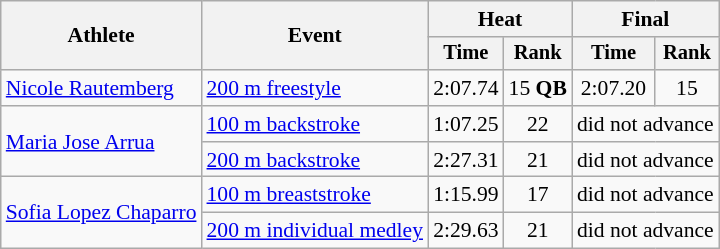<table class=wikitable style="font-size:90%">
<tr>
<th rowspan="2">Athlete</th>
<th rowspan="2">Event</th>
<th colspan="2">Heat</th>
<th colspan="2">Final</th>
</tr>
<tr style="font-size:95%">
<th>Time</th>
<th>Rank</th>
<th>Time</th>
<th>Rank</th>
</tr>
<tr align=center>
<td align=left><a href='#'>Nicole Rautemberg</a></td>
<td align=left><a href='#'>200 m freestyle</a></td>
<td>2:07.74</td>
<td>15 <strong>QB</strong></td>
<td>2:07.20</td>
<td>15</td>
</tr>
<tr align=center>
<td align=left rowspan=2><a href='#'>Maria Jose Arrua</a></td>
<td align=left><a href='#'>100 m backstroke</a></td>
<td>1:07.25</td>
<td>22</td>
<td colspan=2>did not advance</td>
</tr>
<tr align=center>
<td align=left><a href='#'>200 m backstroke</a></td>
<td>2:27.31</td>
<td>21</td>
<td colspan=2>did not advance</td>
</tr>
<tr align=center>
<td align=left rowspan=2><a href='#'>Sofia Lopez Chaparro</a></td>
<td align=left><a href='#'>100 m breaststroke</a></td>
<td>1:15.99</td>
<td>17</td>
<td colspan=2>did not advance</td>
</tr>
<tr align=center>
<td align=left><a href='#'>200 m individual medley</a></td>
<td>2:29.63</td>
<td>21</td>
<td colspan=2>did not advance</td>
</tr>
</table>
